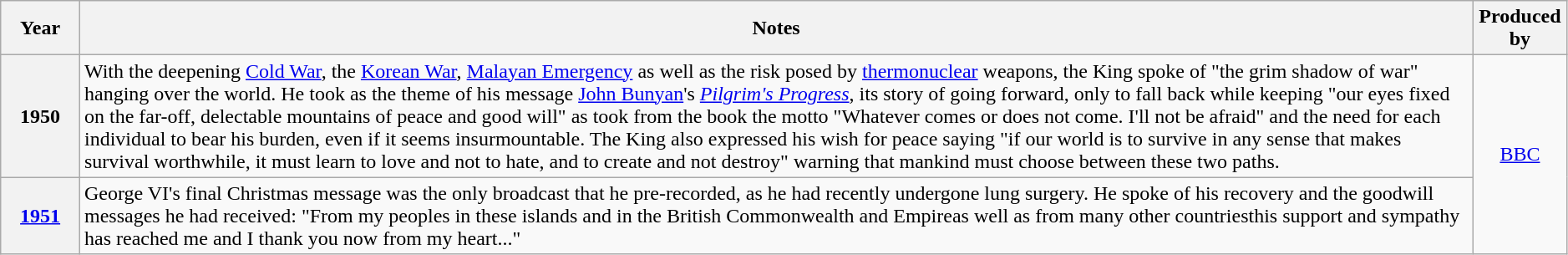<table class="wikitable plainrowheaders" style="width:99%;">
<tr>
<th scope="col" style="width:5%;">Year</th>
<th scope="col" style="width:88%;">Notes</th>
<th scope="col" style="width:6%;">Produced<br>by</th>
</tr>
<tr>
<th scope="row">1950</th>
<td>With the deepening <a href='#'>Cold War</a>, the <a href='#'>Korean War</a>, <a href='#'>Malayan Emergency</a> as well as the risk posed by <a href='#'>thermonuclear</a> weapons, the King spoke of "the grim shadow of war" hanging over the world. He took as the theme of his message <a href='#'>John Bunyan</a>'s <em><a href='#'>Pilgrim's Progress</a></em>, its story of going forward, only to fall back while keeping "our eyes fixed on the far-off, delectable mountains of peace and good will" as took from the book the motto "Whatever comes or does not come. I'll not be afraid" and the need for each individual to bear his burden, even if it seems insurmountable. The King also expressed his wish for peace saying "if our world is to survive in any sense that makes survival worthwhile, it must learn to love and not to hate, and to create and not destroy" warning that mankind must choose between these two paths.</td>
<td style="text-align: center;" rowspan="2"><a href='#'>BBC</a></td>
</tr>
<tr>
<th scope="row"><a href='#'>1951</a></th>
<td>George VI's final Christmas message was the only broadcast that he pre-recorded, as he had recently undergone lung surgery. He spoke of his recovery and the goodwill messages he had received: "From my peoples in these islands and in the British Commonwealth and Empireas well as from many other countriesthis support and sympathy has reached me and I thank you now from my heart..."</td>
</tr>
</table>
